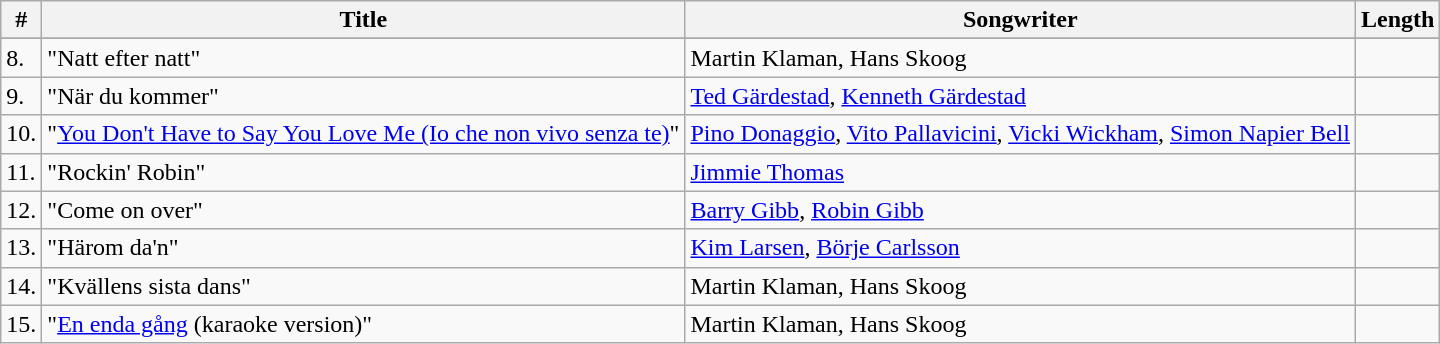<table class="wikitable">
<tr>
<th>#</th>
<th>Title</th>
<th>Songwriter</th>
<th>Length</th>
</tr>
<tr bgcolor="#ebf5ff">
</tr>
<tr>
<td>8.</td>
<td>"Natt efter natt"</td>
<td>Martin Klaman, Hans Skoog</td>
<td></td>
</tr>
<tr>
<td>9.</td>
<td>"När du kommer"</td>
<td><a href='#'>Ted Gärdestad</a>, <a href='#'>Kenneth Gärdestad</a></td>
<td></td>
</tr>
<tr>
<td>10.</td>
<td>"<a href='#'>You Don't Have to Say You Love Me (Io che non vivo senza te)</a>"</td>
<td><a href='#'>Pino Donaggio</a>, <a href='#'>Vito Pallavicini</a>, <a href='#'>Vicki Wickham</a>, <a href='#'>Simon Napier Bell</a></td>
<td></td>
</tr>
<tr>
<td>11.</td>
<td>"Rockin' Robin"</td>
<td><a href='#'>Jimmie Thomas</a></td>
<td></td>
</tr>
<tr>
<td>12.</td>
<td>"Come on over"</td>
<td><a href='#'>Barry Gibb</a>, <a href='#'>Robin Gibb</a></td>
<td></td>
</tr>
<tr>
<td>13.</td>
<td>"Härom da'n"</td>
<td><a href='#'>Kim Larsen</a>, <a href='#'>Börje Carlsson</a></td>
<td></td>
</tr>
<tr>
<td>14.</td>
<td>"Kvällens sista dans"</td>
<td>Martin Klaman, Hans Skoog</td>
<td></td>
</tr>
<tr>
<td>15.</td>
<td>"<a href='#'>En enda gång</a> (karaoke version)"</td>
<td>Martin Klaman, Hans Skoog</td>
<td></td>
</tr>
</table>
